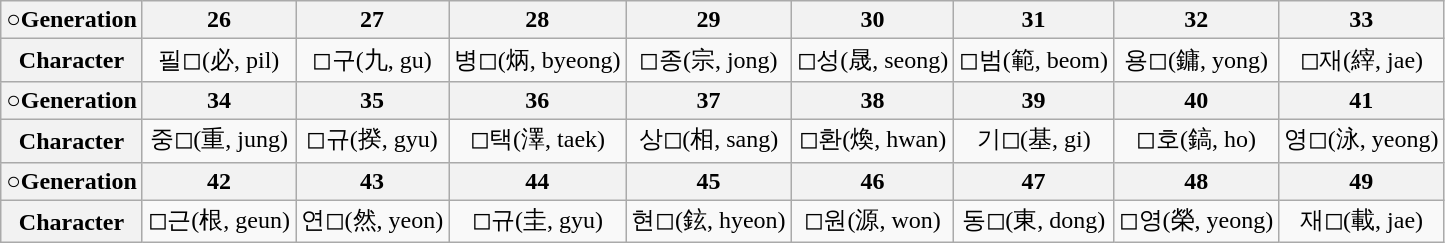<table class="wikitable" style="text-align:center;">
<tr>
<th>○Generation</th>
<th>26</th>
<th>27</th>
<th>28</th>
<th>29</th>
<th>30</th>
<th>31</th>
<th>32</th>
<th>33</th>
</tr>
<tr>
<th>Character</th>
<td>필◻(必, pil)</td>
<td>◻구(九, gu)</td>
<td>병◻(炳, byeong)</td>
<td>◻종(宗, jong)</td>
<td>◻성(晟, seong)</td>
<td>◻범(範, beom)</td>
<td>용◻(鏞, yong)</td>
<td>◻재(縡, jae)</td>
</tr>
<tr>
<th>○Generation</th>
<th>34</th>
<th>35</th>
<th>36</th>
<th>37</th>
<th>38</th>
<th>39</th>
<th>40</th>
<th>41</th>
</tr>
<tr>
<th>Character</th>
<td>중◻(重, jung)</td>
<td>◻규(揆, gyu)</td>
<td>◻택(澤, taek)</td>
<td>상◻(相, sang)</td>
<td>◻환(煥, hwan)</td>
<td>기◻(基, gi)</td>
<td>◻호(鎬, ho)</td>
<td>영◻(泳, yeong)</td>
</tr>
<tr>
<th>○Generation</th>
<th>42</th>
<th>43</th>
<th>44</th>
<th>45</th>
<th>46</th>
<th>47</th>
<th>48</th>
<th>49</th>
</tr>
<tr>
<th>Character</th>
<td>◻근(根, geun)</td>
<td>연◻(然, yeon)</td>
<td>◻규(圭, gyu)</td>
<td>현◻(鉉, hyeon)</td>
<td>◻원(源, won)</td>
<td>동◻(東, dong)</td>
<td>◻영(榮, yeong)</td>
<td>재◻(載, jae)</td>
</tr>
</table>
